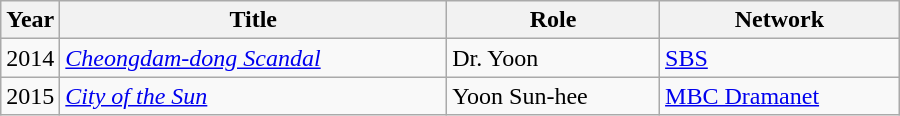<table class="wikitable" style="width:600px">
<tr>
<th width=10>Year</th>
<th>Title</th>
<th>Role</th>
<th>Network</th>
</tr>
<tr>
<td>2014</td>
<td><em><a href='#'>Cheongdam-dong Scandal</a></em></td>
<td>Dr. Yoon</td>
<td><a href='#'>SBS</a></td>
</tr>
<tr>
<td>2015</td>
<td><em><a href='#'>City of the Sun</a></em></td>
<td>Yoon Sun-hee</td>
<td><a href='#'>MBC Dramanet</a></td>
</tr>
</table>
